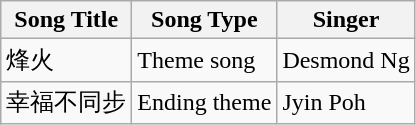<table class="wikitable">
<tr>
<th>Song Title</th>
<th>Song Type</th>
<th>Singer</th>
</tr>
<tr>
<td>烽火</td>
<td>Theme song</td>
<td>Desmond Ng</td>
</tr>
<tr>
<td>幸福不同步</td>
<td>Ending theme</td>
<td>Jyin Poh</td>
</tr>
</table>
